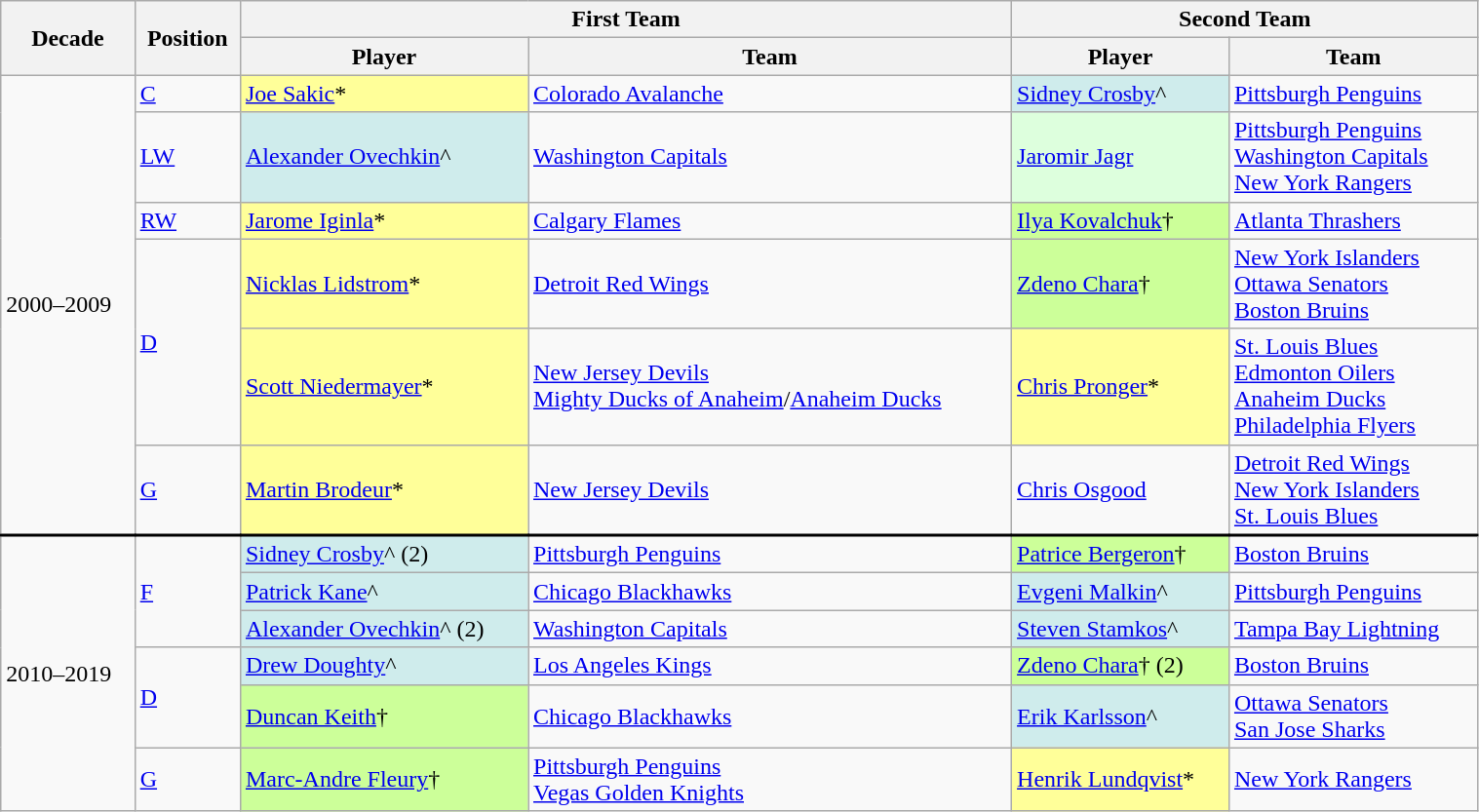<table class="wikitable" style="width:80%">
<tr>
<th rowspan=2>Decade</th>
<th rowspan=2>Position</th>
<th colspan=2>First Team</th>
<th colspan=2>Second Team</th>
</tr>
<tr>
<th>Player</th>
<th>Team</th>
<th>Player</th>
<th>Team</th>
</tr>
<tr>
<td rowspan=6>2000–2009</td>
<td><a href='#'>C</a></td>
<td bgcolor="#FFFF99"><a href='#'>Joe Sakic</a>*</td>
<td><a href='#'>Colorado Avalanche</a></td>
<td bgcolor="#CFECEC"><a href='#'>Sidney Crosby</a>^</td>
<td><a href='#'>Pittsburgh Penguins</a></td>
</tr>
<tr>
<td><a href='#'>LW</a></td>
<td bgcolor="#CFECEC"><a href='#'>Alexander Ovechkin</a>^</td>
<td><a href='#'>Washington Capitals</a></td>
<td bgcolor="#DDFFDD"><a href='#'>Jaromir Jagr</a></td>
<td><a href='#'>Pittsburgh Penguins</a><br><a href='#'>Washington Capitals</a><br><a href='#'>New York Rangers</a></td>
</tr>
<tr>
<td><a href='#'>RW</a></td>
<td bgcolor="#FFFF99"><a href='#'>Jarome Iginla</a>*</td>
<td><a href='#'>Calgary Flames</a></td>
<td bgcolor="#CCFF99"><a href='#'>Ilya Kovalchuk</a>†</td>
<td><a href='#'>Atlanta Thrashers</a></td>
</tr>
<tr>
<td rowspan=2><a href='#'>D</a></td>
<td bgcolor="#FFFF99"><a href='#'>Nicklas Lidstrom</a>*</td>
<td><a href='#'>Detroit Red Wings</a></td>
<td bgcolor="#CCFF99"><a href='#'>Zdeno Chara</a>†</td>
<td><a href='#'>New York Islanders</a><br><a href='#'>Ottawa Senators</a><br><a href='#'>Boston Bruins</a></td>
</tr>
<tr>
<td bgcolor="#FFFF99"><a href='#'>Scott Niedermayer</a>*</td>
<td><a href='#'>New Jersey Devils</a><br><a href='#'>Mighty Ducks of Anaheim</a>/<a href='#'>Anaheim Ducks</a></td>
<td bgcolor="#FFFF99"><a href='#'>Chris Pronger</a>*</td>
<td><a href='#'>St. Louis Blues</a><br><a href='#'>Edmonton Oilers</a><br><a href='#'>Anaheim Ducks</a><br><a href='#'>Philadelphia Flyers</a></td>
</tr>
<tr>
<td><a href='#'>G</a></td>
<td bgcolor="#FFFF99"><a href='#'>Martin Brodeur</a>*</td>
<td><a href='#'>New Jersey Devils</a></td>
<td><a href='#'>Chris Osgood</a></td>
<td><a href='#'>Detroit Red Wings</a><br><a href='#'>New York Islanders</a><br><a href='#'>St. Louis Blues</a></td>
</tr>
<tr style="border-top:2px solid black">
<td rowspan=6>2010–2019</td>
<td rowspan="3"><a href='#'>F</a></td>
<td bgcolor="#CFECEC"><a href='#'>Sidney Crosby</a>^ (2)</td>
<td><a href='#'>Pittsburgh Penguins</a></td>
<td bgcolor="#CCFF99"><a href='#'>Patrice Bergeron</a>†</td>
<td><a href='#'>Boston Bruins</a></td>
</tr>
<tr>
<td bgcolor="#CFECEC"><a href='#'>Patrick Kane</a>^</td>
<td><a href='#'>Chicago Blackhawks</a></td>
<td bgcolor="#CFECEC"><a href='#'>Evgeni Malkin</a>^</td>
<td><a href='#'>Pittsburgh Penguins</a></td>
</tr>
<tr>
<td bgcolor="#CFECEC"><a href='#'>Alexander Ovechkin</a>^ (2)</td>
<td><a href='#'>Washington Capitals</a></td>
<td bgcolor="#CFECEC"><a href='#'>Steven Stamkos</a>^</td>
<td><a href='#'>Tampa Bay Lightning</a></td>
</tr>
<tr>
<td rowspan=2><a href='#'>D</a></td>
<td bgcolor="#CFECEC"><a href='#'>Drew Doughty</a>^</td>
<td><a href='#'>Los Angeles Kings</a></td>
<td bgcolor="#CCFF99"><a href='#'>Zdeno Chara</a>† (2)</td>
<td><a href='#'>Boston Bruins</a></td>
</tr>
<tr>
<td bgcolor="#CCFF99"><a href='#'>Duncan Keith</a>†</td>
<td><a href='#'>Chicago Blackhawks</a></td>
<td bgcolor="#CFECEC"><a href='#'>Erik Karlsson</a>^</td>
<td><a href='#'>Ottawa Senators</a><br><a href='#'>San Jose Sharks</a></td>
</tr>
<tr>
<td><a href='#'>G</a></td>
<td bgcolor="#CCFF99"><a href='#'>Marc-Andre Fleury</a>†</td>
<td><a href='#'>Pittsburgh Penguins</a><br><a href='#'>Vegas Golden Knights</a></td>
<td bgcolor="#FFFF99"><a href='#'>Henrik Lundqvist</a>*</td>
<td><a href='#'>New York Rangers</a></td>
</tr>
</table>
